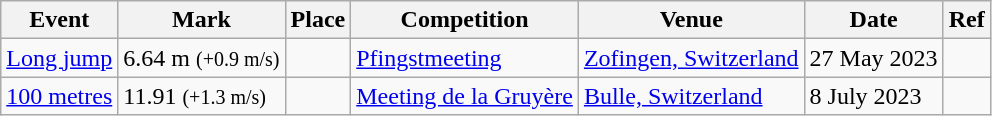<table class="wikitable">
<tr>
<th>Event</th>
<th>Mark</th>
<th>Place</th>
<th>Competition</th>
<th>Venue</th>
<th>Date</th>
<th>Ref</th>
</tr>
<tr>
<td><a href='#'>Long jump</a></td>
<td>6.64 m <small>(+0.9 m/s)</small></td>
<td style="text-align:center"></td>
<td><a href='#'>Pfingstmeeting</a></td>
<td><a href='#'>Zofingen, Switzerland</a></td>
<td>27 May 2023</td>
<td></td>
</tr>
<tr>
<td><a href='#'>100 metres</a></td>
<td>11.91 <small>(+1.3 m/s)</small></td>
<td style="text-align:center"> </td>
<td><a href='#'>Meeting de la Gruyère</a></td>
<td><a href='#'>Bulle, Switzerland</a></td>
<td>8 July 2023</td>
<td></td>
</tr>
</table>
